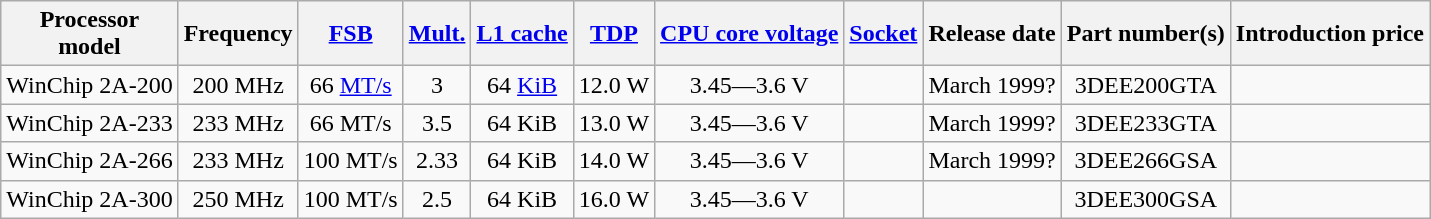<table class="wikitable" style="text-align:center">
<tr>
<th>Processor<br>model</th>
<th>Frequency</th>
<th><a href='#'>FSB</a></th>
<th><a href='#'>Mult.</a></th>
<th><a href='#'>L1 cache</a></th>
<th><a href='#'>TDP</a></th>
<th><a href='#'>CPU core voltage</a></th>
<th><a href='#'>Socket</a></th>
<th>Release date</th>
<th>Part number(s)</th>
<th>Introduction price</th>
</tr>
<tr>
<td>WinChip 2A-200</td>
<td>200 MHz</td>
<td>66 <a href='#'>MT/s</a></td>
<td>3</td>
<td>64 <a href='#'>KiB</a></td>
<td>12.0 W</td>
<td>3.45—3.6 V</td>
<td></td>
<td>March 1999?</td>
<td>3DEE200GTA</td>
<td></td>
</tr>
<tr>
<td>WinChip 2A-233</td>
<td>233 MHz</td>
<td>66 MT/s</td>
<td>3.5</td>
<td>64 KiB</td>
<td>13.0 W</td>
<td>3.45—3.6 V</td>
<td></td>
<td>March 1999?</td>
<td>3DEE233GTA</td>
<td></td>
</tr>
<tr align="center">
<td>WinChip 2A-266</td>
<td>233 MHz</td>
<td>100 MT/s</td>
<td>2.33</td>
<td>64 KiB</td>
<td>14.0 W</td>
<td>3.45—3.6 V</td>
<td></td>
<td>March 1999?</td>
<td>3DEE266GSA</td>
<td></td>
</tr>
<tr>
<td>WinChip 2A-300</td>
<td>250 MHz</td>
<td>100 MT/s</td>
<td>2.5</td>
<td>64 KiB</td>
<td>16.0 W</td>
<td>3.45—3.6 V</td>
<td></td>
<td></td>
<td>3DEE300GSA</td>
<td></td>
</tr>
</table>
